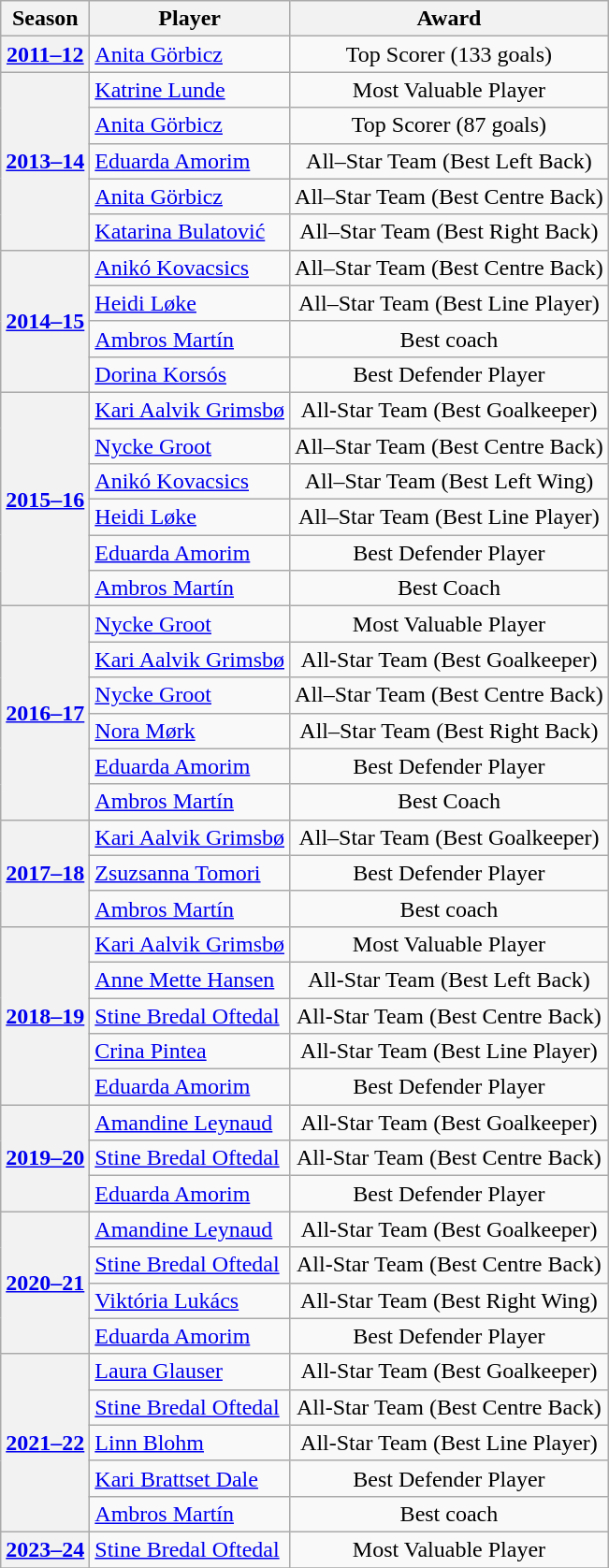<table class="wikitable" style="text-align: center">
<tr>
<th>Season</th>
<th class="unsortable">Player</th>
<th>Award</th>
</tr>
<tr>
<th rowspan="1"><a href='#'>2011–12</a></th>
<td style="text-align: left;"> <a href='#'>Anita Görbicz</a></td>
<td>Top Scorer (133 goals)</td>
</tr>
<tr>
<th rowspan="5"><a href='#'>2013–14</a></th>
<td style="text-align: left;"> <a href='#'>Katrine Lunde</a></td>
<td>Most Valuable Player</td>
</tr>
<tr>
<td style="text-align: left;"> <a href='#'>Anita Görbicz</a></td>
<td>Top Scorer (87 goals)</td>
</tr>
<tr>
<td style="text-align: left;"> <a href='#'>Eduarda Amorim</a></td>
<td>All–Star Team (Best Left Back)</td>
</tr>
<tr>
<td style="text-align: left;"> <a href='#'>Anita Görbicz</a></td>
<td>All–Star Team (Best Centre Back)</td>
</tr>
<tr>
<td style="text-align: left;"> <a href='#'>Katarina Bulatović</a></td>
<td>All–Star Team (Best Right Back)</td>
</tr>
<tr>
<th rowspan="4"><a href='#'>2014–15</a></th>
<td style="text-align: left;"> <a href='#'>Anikó Kovacsics</a></td>
<td>All–Star Team (Best Centre Back)</td>
</tr>
<tr>
<td style="text-align: left;"> <a href='#'>Heidi Løke</a></td>
<td>All–Star Team (Best Line Player)</td>
</tr>
<tr>
<td style="text-align: left;"> <a href='#'>Ambros Martín</a></td>
<td>Best coach</td>
</tr>
<tr>
<td style="text-align: left;"> <a href='#'>Dorina Korsós</a></td>
<td>Best Defender Player</td>
</tr>
<tr>
<th rowspan="6"><a href='#'>2015–16</a></th>
<td style="text-align: left;"> <a href='#'>Kari Aalvik Grimsbø</a></td>
<td>All-Star Team (Best Goalkeeper)</td>
</tr>
<tr>
<td style="text-align: left;"> <a href='#'>Nycke Groot</a></td>
<td>All–Star Team (Best Centre Back)</td>
</tr>
<tr>
<td style="text-align: left;"> <a href='#'>Anikó Kovacsics</a></td>
<td>All–Star Team (Best Left Wing)</td>
</tr>
<tr>
<td style="text-align: left;"> <a href='#'>Heidi Løke</a></td>
<td>All–Star Team (Best Line Player)</td>
</tr>
<tr>
<td style="text-align: left;"> <a href='#'>Eduarda Amorim</a></td>
<td>Best Defender Player</td>
</tr>
<tr>
<td style="text-align: left;"> <a href='#'>Ambros Martín</a></td>
<td>Best Coach</td>
</tr>
<tr>
<th rowspan="6"><a href='#'>2016–17</a></th>
<td style="text-align: left;"> <a href='#'>Nycke Groot</a></td>
<td>Most Valuable Player</td>
</tr>
<tr>
<td style="text-align: left;"> <a href='#'>Kari Aalvik Grimsbø</a></td>
<td>All-Star Team (Best Goalkeeper)</td>
</tr>
<tr>
<td style="text-align: left;"> <a href='#'>Nycke Groot</a></td>
<td>All–Star Team (Best Centre Back)</td>
</tr>
<tr>
<td style="text-align: left;"> <a href='#'>Nora Mørk</a></td>
<td>All–Star Team (Best Right Back)</td>
</tr>
<tr>
<td style="text-align: left;"> <a href='#'>Eduarda Amorim</a></td>
<td>Best Defender Player</td>
</tr>
<tr>
<td style="text-align: left;"> <a href='#'>Ambros Martín</a></td>
<td>Best Coach</td>
</tr>
<tr>
<th rowspan="3"><a href='#'>2017–18</a></th>
<td style="text-align: left;"> <a href='#'>Kari Aalvik Grimsbø</a></td>
<td>All–Star Team (Best Goalkeeper)</td>
</tr>
<tr>
<td style="text-align: left;"> <a href='#'>Zsuzsanna Tomori</a></td>
<td>Best Defender Player</td>
</tr>
<tr>
<td style="text-align: left;"> <a href='#'>Ambros Martín</a></td>
<td>Best coach</td>
</tr>
<tr>
<th rowspan="5"><a href='#'>2018–19</a></th>
<td style="text-align: left;"> <a href='#'>Kari Aalvik Grimsbø</a></td>
<td>Most Valuable Player</td>
</tr>
<tr>
<td style="text-align: left;"> <a href='#'>Anne Mette Hansen</a></td>
<td>All-Star Team (Best Left Back)</td>
</tr>
<tr>
<td style="text-align: left;"> <a href='#'>Stine Bredal Oftedal</a></td>
<td>All-Star Team (Best Centre Back)</td>
</tr>
<tr>
<td style="text-align: left;"> <a href='#'>Crina Pintea</a></td>
<td>All-Star Team (Best Line Player)</td>
</tr>
<tr>
<td style="text-align: left;"> <a href='#'>Eduarda Amorim</a></td>
<td>Best Defender Player</td>
</tr>
<tr>
<th rowspan="3"><a href='#'>2019–20</a></th>
<td style="text-align: left;"> <a href='#'>Amandine Leynaud</a></td>
<td>All-Star Team (Best Goalkeeper)</td>
</tr>
<tr>
<td style="text-align: left;"> <a href='#'>Stine Bredal Oftedal</a></td>
<td>All-Star Team (Best Centre Back)</td>
</tr>
<tr>
<td style="text-align: left;"> <a href='#'>Eduarda Amorim</a></td>
<td>Best Defender Player</td>
</tr>
<tr>
<th rowspan="4"><a href='#'>2020–21</a></th>
<td style="text-align: left;"> <a href='#'>Amandine Leynaud</a></td>
<td>All-Star Team (Best Goalkeeper)</td>
</tr>
<tr>
<td style="text-align: left;"> <a href='#'>Stine Bredal Oftedal</a></td>
<td>All-Star Team (Best Centre Back)</td>
</tr>
<tr>
<td style="text-align: left;"> <a href='#'>Viktória Lukács</a></td>
<td>All-Star Team (Best Right Wing)</td>
</tr>
<tr>
<td style="text-align: left;"> <a href='#'>Eduarda Amorim</a></td>
<td>Best Defender Player</td>
</tr>
<tr>
<th rowspan="5"><a href='#'>2021–22</a></th>
<td style="text-align: left;"> <a href='#'>Laura Glauser</a></td>
<td>All-Star Team (Best Goalkeeper)</td>
</tr>
<tr>
<td style="text-align: left;"> <a href='#'>Stine Bredal Oftedal</a></td>
<td>All-Star Team (Best Centre Back)</td>
</tr>
<tr>
<td style="text-align: left;"> <a href='#'>Linn Blohm</a></td>
<td>All-Star Team (Best Line Player)</td>
</tr>
<tr>
<td style="text-align: left;"> <a href='#'>Kari Brattset Dale</a></td>
<td>Best Defender Player</td>
</tr>
<tr>
<td style="text-align: left;"> <a href='#'>Ambros Martín</a></td>
<td>Best coach</td>
</tr>
<tr>
<th rowspan="1"><a href='#'>2023–24</a></th>
<td style="text-align: left;"> <a href='#'>Stine Bredal Oftedal</a></td>
<td>Most Valuable Player</td>
</tr>
<tr>
</tr>
</table>
